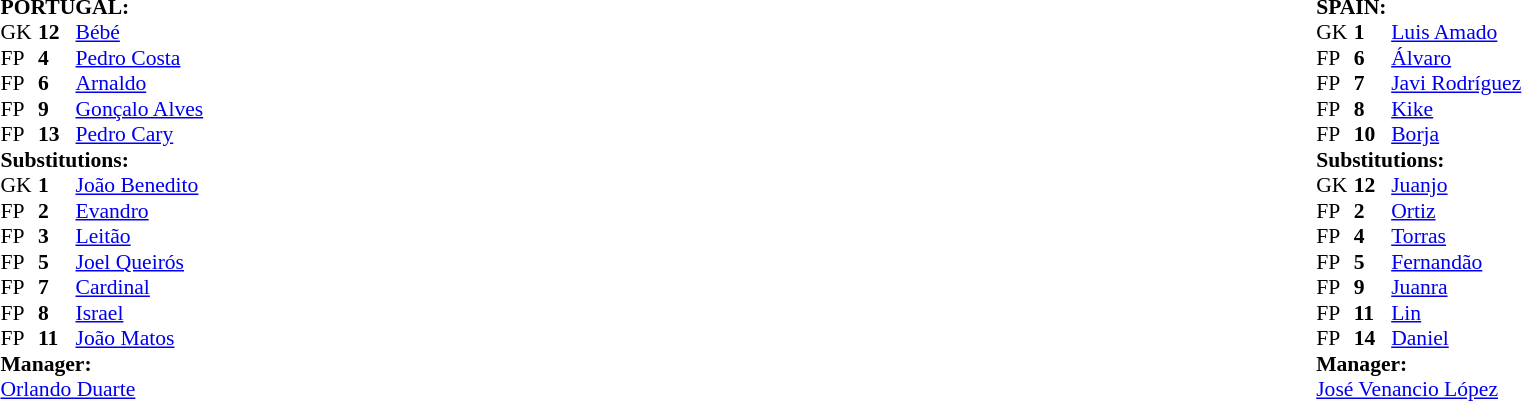<table style="width:100%;">
<tr>
<td style="vertical-align:top; width:50%;"><br><table style="font-size: 90%" cellspacing="0" cellpadding="0">
<tr>
<td colspan=4><br><strong>PORTUGAL:</strong></td>
</tr>
<tr>
<th width="25"></th>
<th width="25"></th>
</tr>
<tr>
<td>GK</td>
<td><strong>12</strong></td>
<td><a href='#'>Bébé</a></td>
</tr>
<tr>
<td>FP</td>
<td><strong>4</strong></td>
<td><a href='#'>Pedro Costa</a></td>
</tr>
<tr>
<td>FP</td>
<td><strong>6</strong></td>
<td><a href='#'>Arnaldo</a></td>
</tr>
<tr>
<td>FP</td>
<td><strong>9</strong></td>
<td><a href='#'>Gonçalo Alves</a></td>
</tr>
<tr>
<td>FP</td>
<td><strong>13</strong></td>
<td><a href='#'>Pedro Cary</a></td>
</tr>
<tr>
<td colspan=3><strong>Substitutions:</strong></td>
</tr>
<tr>
<td>GK</td>
<td><strong>1</strong></td>
<td><a href='#'>João Benedito</a></td>
</tr>
<tr>
<td>FP</td>
<td><strong>2</strong></td>
<td><a href='#'>Evandro</a></td>
</tr>
<tr>
<td>FP</td>
<td><strong>3</strong></td>
<td><a href='#'>Leitão</a></td>
</tr>
<tr>
<td>FP</td>
<td><strong>5</strong></td>
<td><a href='#'>Joel Queirós</a></td>
</tr>
<tr>
<td>FP</td>
<td><strong>7</strong></td>
<td><a href='#'>Cardinal</a></td>
<td></td>
</tr>
<tr>
<td>FP</td>
<td><strong>8</strong></td>
<td><a href='#'>Israel</a></td>
</tr>
<tr>
<td>FP</td>
<td><strong>11</strong></td>
<td><a href='#'>João Matos</a></td>
</tr>
<tr>
<td colspan=3><strong>Manager:</strong></td>
</tr>
<tr>
<td colspan=3> <a href='#'>Orlando Duarte</a></td>
</tr>
</table>
</td>
<td valign="top"></td>
<td style="vertical-align:top; width:50%;"><br><table cellspacing="0" cellpadding="0" style="font-size:90%; margin:auto;">
<tr>
<td colspan=4><br><strong>SPAIN:</strong></td>
</tr>
<tr>
<th width=25></th>
<th width=25></th>
</tr>
<tr>
<td>GK</td>
<td><strong>1</strong></td>
<td><a href='#'>Luis Amado</a></td>
</tr>
<tr>
<td>FP</td>
<td><strong>6</strong></td>
<td><a href='#'>Álvaro</a></td>
</tr>
<tr>
<td>FP</td>
<td><strong>7</strong></td>
<td><a href='#'>Javi Rodríguez</a></td>
</tr>
<tr>
<td>FP</td>
<td><strong>8</strong></td>
<td><a href='#'>Kike</a></td>
<td></td>
</tr>
<tr>
<td>FP</td>
<td><strong>10</strong></td>
<td><a href='#'>Borja</a></td>
</tr>
<tr>
<td colspan=3><strong>Substitutions:</strong></td>
</tr>
<tr>
<td>GK</td>
<td><strong>12</strong></td>
<td><a href='#'>Juanjo</a></td>
</tr>
<tr>
<td>FP</td>
<td><strong>2</strong></td>
<td><a href='#'>Ortiz</a></td>
</tr>
<tr>
<td>FP</td>
<td><strong>4</strong></td>
<td><a href='#'>Torras</a></td>
</tr>
<tr>
<td>FP</td>
<td><strong>5</strong></td>
<td><a href='#'>Fernandão</a></td>
</tr>
<tr>
<td>FP</td>
<td><strong>9</strong></td>
<td><a href='#'>Juanra</a></td>
</tr>
<tr>
<td>FP</td>
<td><strong>11</strong></td>
<td><a href='#'>Lin</a></td>
</tr>
<tr>
<td>FP</td>
<td><strong>14</strong></td>
<td><a href='#'>Daniel</a></td>
</tr>
<tr>
<td colspan=3><strong>Manager:</strong></td>
</tr>
<tr>
<td colspan=4> <a href='#'>José Venancio López</a></td>
</tr>
</table>
</td>
</tr>
</table>
